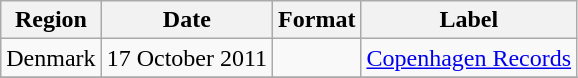<table class=wikitable>
<tr>
<th>Region</th>
<th>Date</th>
<th>Format</th>
<th>Label</th>
</tr>
<tr>
<td>Denmark</td>
<td>17 October 2011</td>
<td></td>
<td><a href='#'>Copenhagen Records</a></td>
</tr>
<tr>
</tr>
</table>
